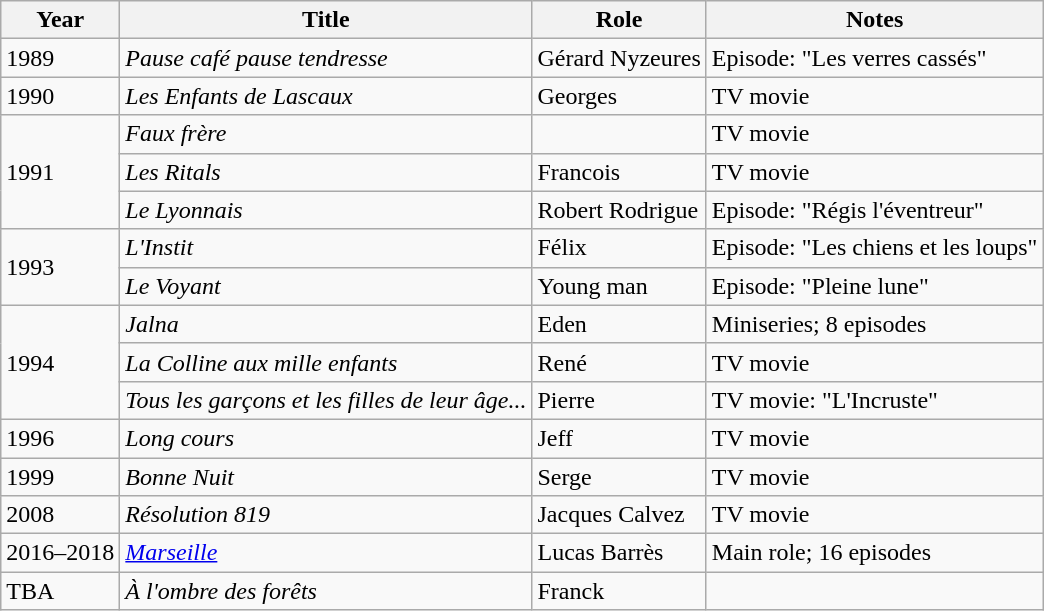<table class="wikitable plainrowheaders sortable">
<tr>
<th scope="col">Year</th>
<th scope="col">Title</th>
<th scope="col">Role</th>
<th scope="col" class="unsortable">Notes</th>
</tr>
<tr>
<td>1989</td>
<td><em>Pause café pause tendresse</em></td>
<td>Gérard Nyzeures</td>
<td>Episode: "Les verres cassés"</td>
</tr>
<tr>
<td>1990</td>
<td><em>Les Enfants de Lascaux</em></td>
<td>Georges</td>
<td>TV movie</td>
</tr>
<tr>
<td rowspan="3">1991</td>
<td><em>Faux frère</em></td>
<td></td>
<td>TV movie</td>
</tr>
<tr>
<td><em>Les Ritals</em></td>
<td>Francois</td>
<td>TV movie</td>
</tr>
<tr>
<td><em>Le Lyonnais</em></td>
<td>Robert Rodrigue</td>
<td>Episode: "Régis l'éventreur"</td>
</tr>
<tr>
<td rowspan="2">1993</td>
<td><em>L'Instit</em></td>
<td>Félix</td>
<td>Episode: "Les chiens et les loups"</td>
</tr>
<tr>
<td><em>Le Voyant</em></td>
<td>Young man</td>
<td>Episode: "Pleine lune"</td>
</tr>
<tr>
<td rowspan="3">1994</td>
<td><em>Jalna</em></td>
<td>Eden</td>
<td>Miniseries; 8 episodes</td>
</tr>
<tr>
<td><em>La Colline aux mille enfants</em></td>
<td>René</td>
<td>TV movie</td>
</tr>
<tr>
<td><em>Tous les garçons et les filles de leur âge...</em></td>
<td>Pierre</td>
<td>TV movie: "L'Incruste"</td>
</tr>
<tr>
<td>1996</td>
<td><em>Long cours</em></td>
<td>Jeff</td>
<td>TV movie</td>
</tr>
<tr>
<td>1999</td>
<td><em>Bonne Nuit</em></td>
<td>Serge</td>
<td>TV movie</td>
</tr>
<tr>
<td>2008</td>
<td><em>Résolution 819</em></td>
<td>Jacques Calvez</td>
<td>TV movie</td>
</tr>
<tr>
<td>2016–2018</td>
<td><em><a href='#'>Marseille</a></em></td>
<td>Lucas Barrès</td>
<td>Main role; 16 episodes</td>
</tr>
<tr>
<td>TBA</td>
<td><em>À l'ombre des forêts</em></td>
<td>Franck</td>
<td></td>
</tr>
</table>
